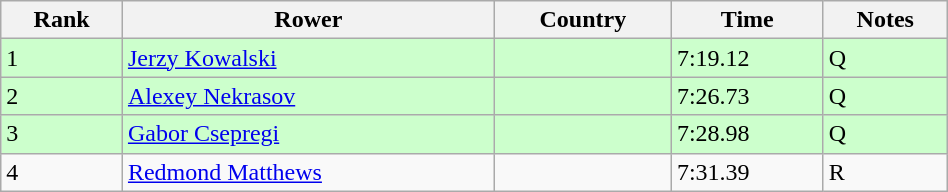<table class="wikitable" width=50%>
<tr>
<th>Rank</th>
<th>Rower</th>
<th>Country</th>
<th>Time</th>
<th>Notes</th>
</tr>
<tr bgcolor=ccffcc>
<td>1</td>
<td><a href='#'>Jerzy Kowalski</a></td>
<td></td>
<td>7:19.12</td>
<td>Q</td>
</tr>
<tr bgcolor=ccffcc>
<td>2</td>
<td><a href='#'>Alexey Nekrasov</a></td>
<td></td>
<td>7:26.73</td>
<td>Q</td>
</tr>
<tr bgcolor=ccffcc>
<td>3</td>
<td><a href='#'>Gabor Csepregi</a></td>
<td></td>
<td>7:28.98</td>
<td>Q</td>
</tr>
<tr>
<td>4</td>
<td><a href='#'>Redmond Matthews</a></td>
<td></td>
<td>7:31.39</td>
<td>R</td>
</tr>
</table>
